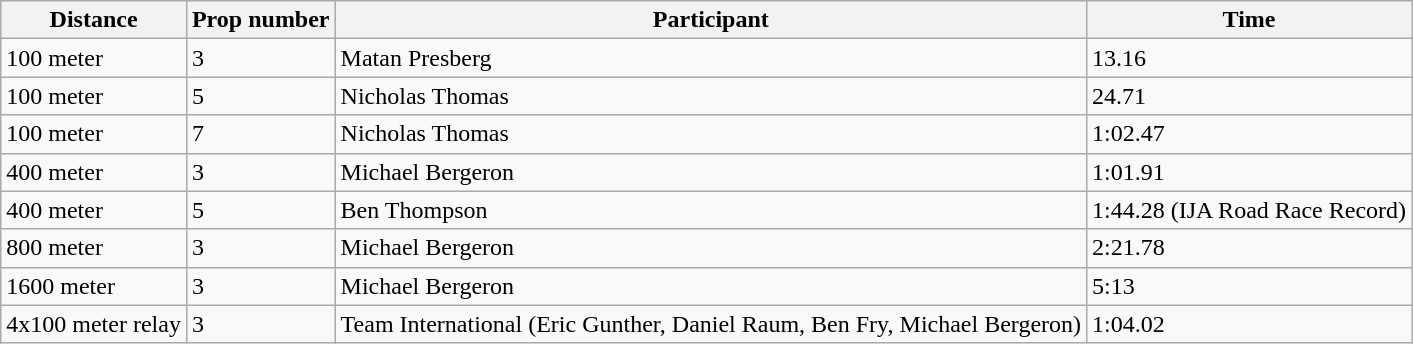<table class="wikitable">
<tr>
<th>Distance</th>
<th>Prop number</th>
<th>Participant</th>
<th>Time</th>
</tr>
<tr>
<td>100 meter</td>
<td>3</td>
<td>Matan Presberg</td>
<td>13.16</td>
</tr>
<tr>
<td>100 meter</td>
<td>5</td>
<td>Nicholas Thomas</td>
<td>24.71</td>
</tr>
<tr>
<td>100 meter</td>
<td>7</td>
<td>Nicholas Thomas</td>
<td>1:02.47</td>
</tr>
<tr>
<td>400 meter</td>
<td>3</td>
<td>Michael Bergeron</td>
<td>1:01.91</td>
</tr>
<tr>
<td>400 meter</td>
<td>5</td>
<td>Ben Thompson</td>
<td>1:44.28 (IJA Road Race Record)</td>
</tr>
<tr>
<td>800 meter</td>
<td>3</td>
<td>Michael Bergeron</td>
<td>2:21.78</td>
</tr>
<tr>
<td>1600 meter</td>
<td>3</td>
<td>Michael Bergeron</td>
<td>5:13</td>
</tr>
<tr>
<td>4x100 meter relay</td>
<td>3</td>
<td>Team International (Eric Gunther, Daniel Raum, Ben Fry, Michael Bergeron)</td>
<td>1:04.02</td>
</tr>
</table>
